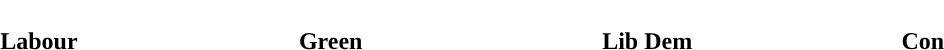<table style="width:60%; text-align:center;">
<tr style="color:white;">
<td style="background:"><strong>18</strong></td>
<td style="background:"><strong>15</strong></td>
<td style="background:"><strong>4</strong></td>
<td style="background:"><strong>2</strong></td>
</tr>
<tr>
<td><span><strong>Labour</strong></span></td>
<td><span><strong>Green</strong></span></td>
<td><span><strong>Lib Dem</strong></span></td>
<td><span><strong>Con</strong></span></td>
</tr>
</table>
